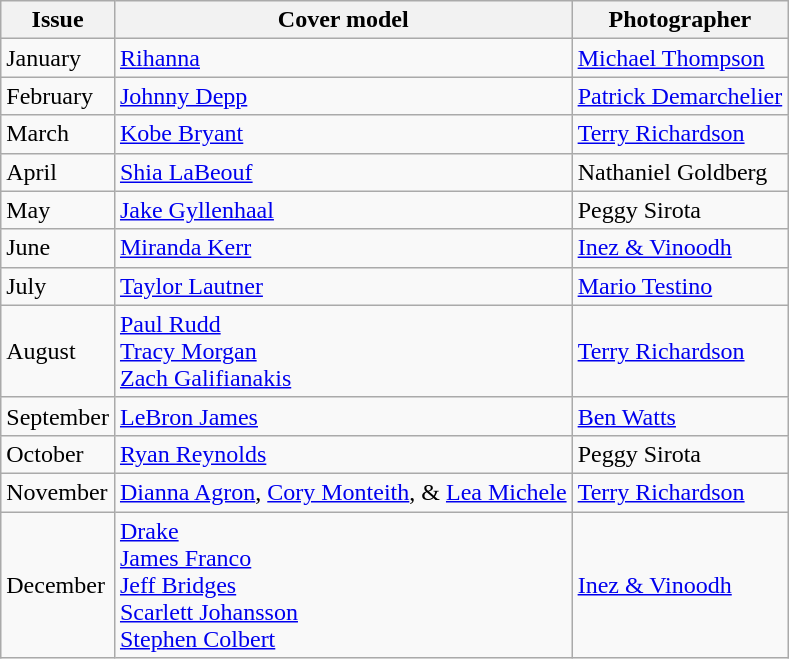<table class="sortable wikitable">
<tr>
<th>Issue</th>
<th>Cover model</th>
<th>Photographer</th>
</tr>
<tr>
<td>January</td>
<td><a href='#'>Rihanna</a></td>
<td><a href='#'>Michael Thompson</a></td>
</tr>
<tr>
<td>February</td>
<td><a href='#'>Johnny Depp</a></td>
<td><a href='#'>Patrick Demarchelier</a></td>
</tr>
<tr>
<td>March</td>
<td><a href='#'>Kobe Bryant</a></td>
<td><a href='#'>Terry Richardson</a></td>
</tr>
<tr>
<td>April</td>
<td><a href='#'>Shia LaBeouf</a></td>
<td>Nathaniel Goldberg</td>
</tr>
<tr>
<td>May</td>
<td><a href='#'>Jake Gyllenhaal</a></td>
<td>Peggy Sirota</td>
</tr>
<tr>
<td>June</td>
<td><a href='#'>Miranda Kerr</a></td>
<td><a href='#'>Inez & Vinoodh</a></td>
</tr>
<tr>
<td>July</td>
<td><a href='#'>Taylor Lautner</a></td>
<td><a href='#'>Mario Testino</a></td>
</tr>
<tr>
<td>August</td>
<td><a href='#'>Paul Rudd</a><br><a href='#'>Tracy Morgan</a><br><a href='#'>Zach Galifianakis</a></td>
<td><a href='#'>Terry Richardson</a></td>
</tr>
<tr>
<td>September</td>
<td><a href='#'>LeBron James</a></td>
<td><a href='#'>Ben Watts</a></td>
</tr>
<tr>
<td>October</td>
<td><a href='#'>Ryan Reynolds</a></td>
<td>Peggy Sirota</td>
</tr>
<tr>
<td>November</td>
<td><a href='#'>Dianna Agron</a>, <a href='#'>Cory Monteith</a>, & <a href='#'>Lea Michele</a></td>
<td><a href='#'>Terry Richardson</a></td>
</tr>
<tr>
<td>December</td>
<td><a href='#'>Drake</a><br><a href='#'>James Franco</a><br><a href='#'>Jeff Bridges</a><br><a href='#'>Scarlett Johansson</a><br><a href='#'>Stephen Colbert</a></td>
<td><a href='#'>Inez & Vinoodh</a></td>
</tr>
</table>
